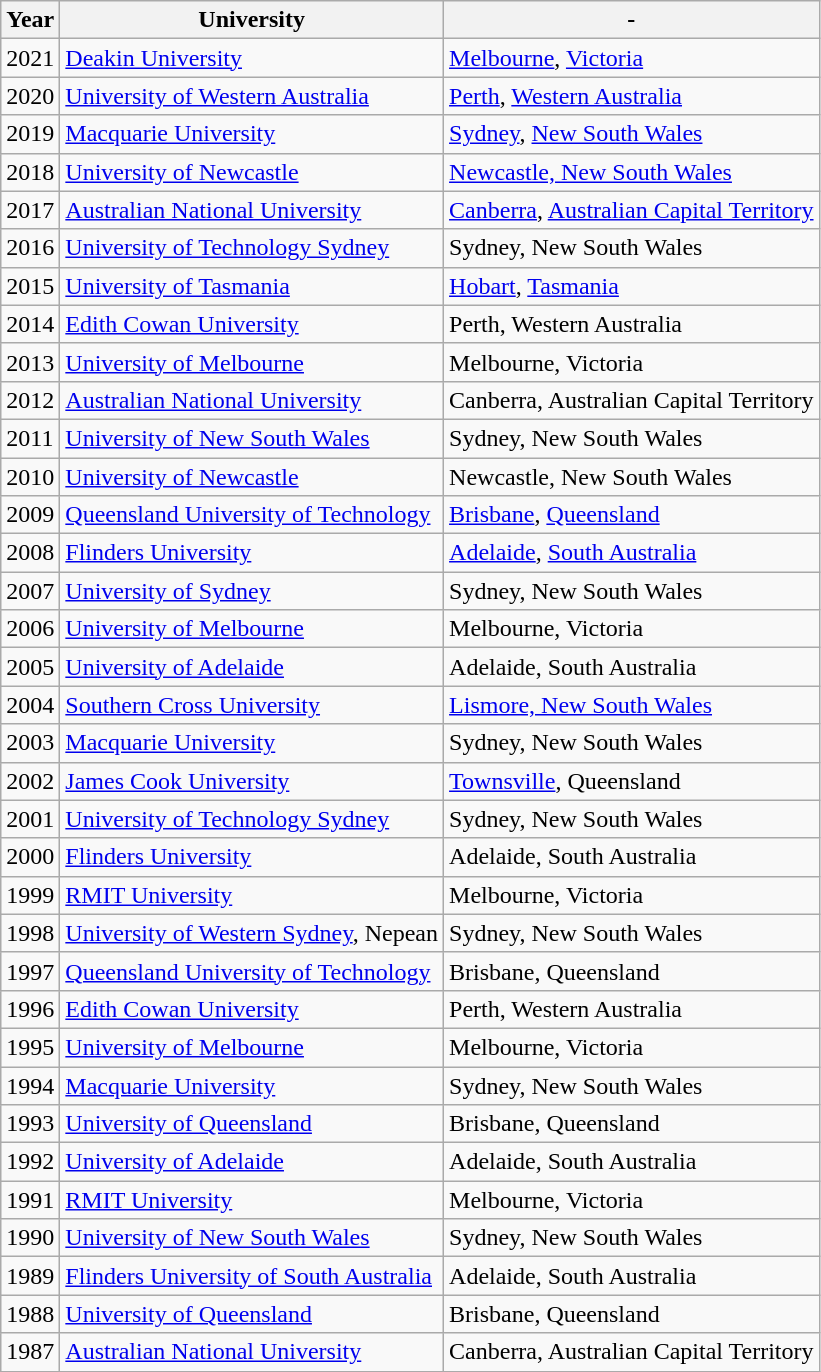<table class="wikitable">
<tr>
<th>Year</th>
<th>University</th>
<th Location>-</th>
</tr>
<tr>
<td>2021</td>
<td><a href='#'>Deakin University</a></td>
<td><a href='#'>Melbourne</a>, <a href='#'>Victoria</a></td>
</tr>
<tr>
<td>2020</td>
<td><a href='#'>University of Western Australia</a></td>
<td><a href='#'>Perth</a>, <a href='#'>Western Australia</a></td>
</tr>
<tr>
<td>2019</td>
<td><a href='#'>Macquarie University</a></td>
<td><a href='#'>Sydney</a>, <a href='#'>New South Wales</a></td>
</tr>
<tr>
<td>2018</td>
<td><a href='#'>University of Newcastle</a></td>
<td><a href='#'>Newcastle, New South Wales</a></td>
</tr>
<tr>
<td>2017</td>
<td><a href='#'>Australian National University</a></td>
<td><a href='#'>Canberra</a>, <a href='#'>Australian Capital Territory</a></td>
</tr>
<tr>
<td>2016</td>
<td><a href='#'>University of Technology Sydney</a></td>
<td>Sydney, New South Wales</td>
</tr>
<tr>
<td>2015</td>
<td><a href='#'>University of Tasmania</a></td>
<td><a href='#'>Hobart</a>, <a href='#'>Tasmania</a></td>
</tr>
<tr>
<td>2014</td>
<td><a href='#'>Edith Cowan University</a></td>
<td>Perth, Western Australia</td>
</tr>
<tr>
<td>2013</td>
<td><a href='#'>University of Melbourne</a></td>
<td>Melbourne, Victoria</td>
</tr>
<tr>
<td>2012</td>
<td><a href='#'>Australian National University</a></td>
<td>Canberra, Australian Capital Territory</td>
</tr>
<tr>
<td>2011</td>
<td><a href='#'>University of New South Wales</a></td>
<td>Sydney, New South Wales</td>
</tr>
<tr>
<td>2010</td>
<td><a href='#'>University of Newcastle</a></td>
<td>Newcastle, New South Wales</td>
</tr>
<tr>
<td>2009</td>
<td><a href='#'>Queensland University of Technology</a></td>
<td><a href='#'>Brisbane</a>, <a href='#'>Queensland</a></td>
</tr>
<tr>
<td>2008</td>
<td><a href='#'>Flinders University</a></td>
<td><a href='#'>Adelaide</a>, <a href='#'>South Australia</a></td>
</tr>
<tr>
<td>2007</td>
<td><a href='#'>University of Sydney</a></td>
<td>Sydney, New South Wales</td>
</tr>
<tr>
<td>2006</td>
<td><a href='#'>University of Melbourne</a></td>
<td>Melbourne, Victoria</td>
</tr>
<tr>
<td>2005</td>
<td><a href='#'>University of Adelaide</a></td>
<td>Adelaide, South Australia</td>
</tr>
<tr>
<td>2004</td>
<td><a href='#'>Southern Cross University</a></td>
<td><a href='#'>Lismore, New South Wales</a></td>
</tr>
<tr>
<td>2003</td>
<td><a href='#'>Macquarie University</a></td>
<td>Sydney, New South Wales</td>
</tr>
<tr>
<td>2002</td>
<td><a href='#'>James Cook University</a></td>
<td><a href='#'>Townsville</a>, Queensland</td>
</tr>
<tr>
<td>2001</td>
<td><a href='#'>University of Technology Sydney</a></td>
<td>Sydney, New South Wales</td>
</tr>
<tr>
<td>2000</td>
<td><a href='#'>Flinders University</a></td>
<td>Adelaide, South Australia</td>
</tr>
<tr>
<td>1999</td>
<td><a href='#'>RMIT University</a></td>
<td>Melbourne, Victoria</td>
</tr>
<tr>
<td>1998</td>
<td><a href='#'>University of Western Sydney</a>, Nepean</td>
<td>Sydney, New South Wales</td>
</tr>
<tr>
<td>1997</td>
<td><a href='#'>Queensland University of Technology</a></td>
<td>Brisbane, Queensland</td>
</tr>
<tr>
<td>1996</td>
<td><a href='#'>Edith Cowan University</a></td>
<td>Perth, Western Australia</td>
</tr>
<tr>
<td>1995</td>
<td><a href='#'>University of Melbourne</a></td>
<td>Melbourne, Victoria</td>
</tr>
<tr>
<td>1994</td>
<td><a href='#'>Macquarie University</a></td>
<td>Sydney, New South Wales</td>
</tr>
<tr>
<td>1993</td>
<td><a href='#'>University of Queensland</a></td>
<td>Brisbane, Queensland</td>
</tr>
<tr>
<td>1992</td>
<td><a href='#'>University of Adelaide</a></td>
<td>Adelaide, South Australia</td>
</tr>
<tr>
<td>1991</td>
<td><a href='#'>RMIT University</a></td>
<td>Melbourne, Victoria</td>
</tr>
<tr>
<td>1990</td>
<td><a href='#'>University of New South Wales</a></td>
<td>Sydney, New South Wales</td>
</tr>
<tr>
<td>1989</td>
<td><a href='#'>Flinders University of South Australia</a></td>
<td>Adelaide, South Australia</td>
</tr>
<tr>
<td>1988</td>
<td><a href='#'>University of Queensland</a></td>
<td>Brisbane, Queensland</td>
</tr>
<tr>
<td>1987</td>
<td><a href='#'>Australian National University</a></td>
<td>Canberra, Australian Capital Territory</td>
</tr>
</table>
